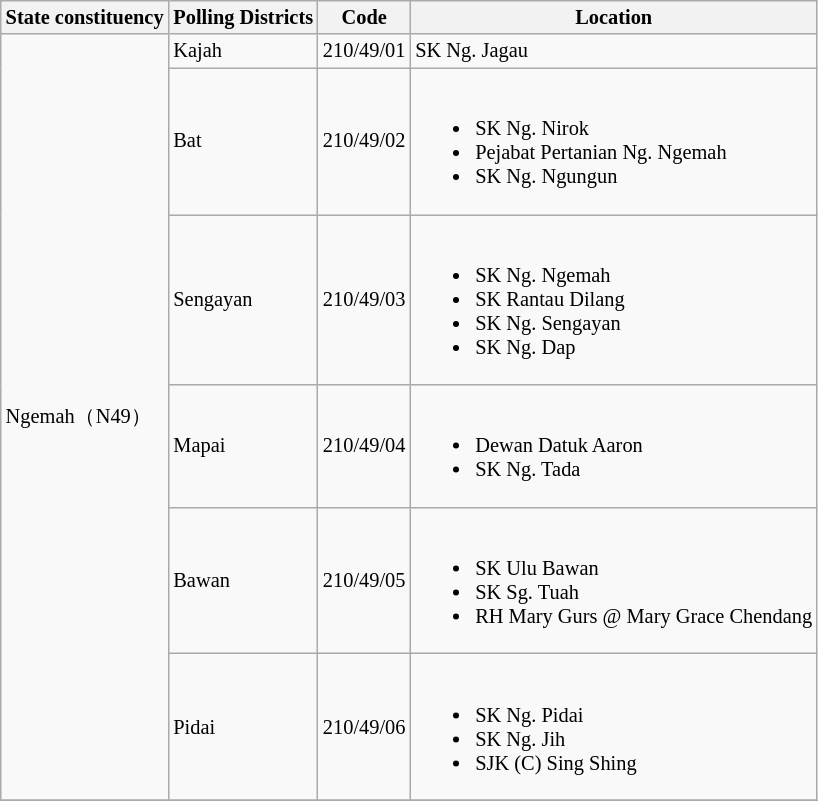<table class="wikitable sortable mw-collapsible" style="white-space:nowrap;font-size:85%">
<tr>
<th>State constituency</th>
<th>Polling Districts</th>
<th>Code</th>
<th>Location</th>
</tr>
<tr>
<td rowspan="6">Ngemah（N49）</td>
<td>Kajah</td>
<td>210/49/01</td>
<td>SK Ng. Jagau</td>
</tr>
<tr>
<td>Bat</td>
<td>210/49/02</td>
<td><br><ul><li>SK Ng. Nirok</li><li>Pejabat Pertanian Ng. Ngemah</li><li>SK Ng. Ngungun</li></ul></td>
</tr>
<tr>
<td>Sengayan</td>
<td>210/49/03</td>
<td><br><ul><li>SK Ng. Ngemah</li><li>SK Rantau Dilang</li><li>SK Ng. Sengayan</li><li>SK Ng. Dap</li></ul></td>
</tr>
<tr>
<td>Mapai</td>
<td>210/49/04</td>
<td><br><ul><li>Dewan Datuk Aaron</li><li>SK Ng. Tada</li></ul></td>
</tr>
<tr>
<td>Bawan</td>
<td>210/49/05</td>
<td><br><ul><li>SK Ulu Bawan</li><li>SK Sg. Tuah</li><li>RH Mary Gurs @ Mary Grace Chendang</li></ul></td>
</tr>
<tr>
<td>Pidai</td>
<td>210/49/06</td>
<td><br><ul><li>SK Ng. Pidai</li><li>SK Ng. Jih</li><li>SJK (C) Sing Shing</li></ul></td>
</tr>
<tr>
</tr>
</table>
